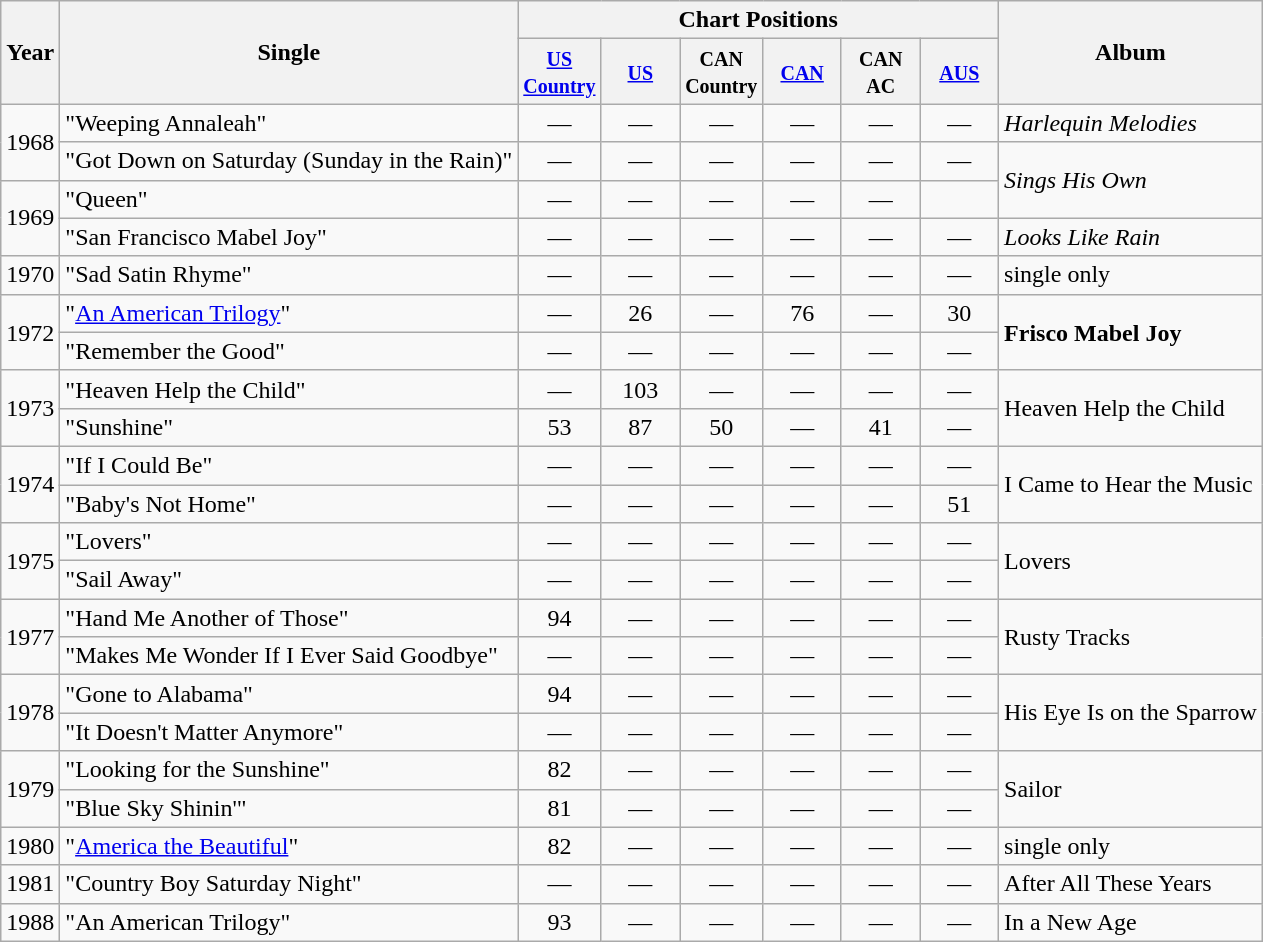<table class="wikitable">
<tr>
<th rowspan="2">Year</th>
<th rowspan="2">Single</th>
<th colspan="6">Chart Positions</th>
<th rowspan="2">Album</th>
</tr>
<tr>
<th style="width:45px;"><small><a href='#'>US Country</a></small></th>
<th style="width:45px;"><small><a href='#'>US</a></small><br></th>
<th style="width:45px;"><small>CAN Country</small></th>
<th style="width:45px;"><small><a href='#'>CAN</a></small></th>
<th style="width:45px;"><small>CAN AC</small></th>
<th style="width:45px;"><small><a href='#'>AUS</a></small><br></th>
</tr>
<tr>
<td rowspan="2">1968</td>
<td>"Weeping Annaleah"</td>
<td style="text-align: center;">—</td>
<td style="text-align: center;">—</td>
<td style="text-align: center;">—</td>
<td style="text-align: center;">—</td>
<td style="text-align: center;">—</td>
<td style="text-align: center;">—</td>
<td><em>Harlequin Melodies</em></td>
</tr>
<tr>
<td>"Got Down on Saturday (Sunday in the Rain)"</td>
<td style="text-align: center;">—</td>
<td style="text-align: center;">—</td>
<td style="text-align: center;">—</td>
<td style="text-align: center;">—</td>
<td style="text-align: center;">—</td>
<td style="text-align: center;">—</td>
<td rowspan="2"><em>Sings His Own</em></td>
</tr>
<tr>
<td rowspan="2">1969</td>
<td>"Queen"</td>
<td style="text-align: center;">—</td>
<td style="text-align: center;">—</td>
<td style="text-align: center;">—</td>
<td style="text-align: center;">—</td>
<td style="text-align: center;">—</td>
<td></td>
</tr>
<tr>
<td>"San Francisco Mabel Joy"</td>
<td style="text-align: center;">—</td>
<td style="text-align: center;">—</td>
<td style="text-align: center;">—</td>
<td style="text-align: center;">—</td>
<td style="text-align: center;">—</td>
<td style="text-align: center;">—</td>
<td><em>Looks Like Rain</em></td>
</tr>
<tr>
<td>1970</td>
<td>"Sad Satin Rhyme"</td>
<td style="text-align: center;">—</td>
<td style="text-align: center;">—</td>
<td style="text-align: center;">—</td>
<td style="text-align: center;">—</td>
<td style="text-align: center;">—</td>
<td style="text-align: center;">—</td>
<td>single only</td>
</tr>
<tr>
<td rowspan="2">1972</td>
<td>"<a href='#'>An American Trilogy</a>"</td>
<td style="text-align: center;">—</td>
<td style="text-align: center;">26</td>
<td style="text-align: center;">—</td>
<td style="text-align: center;">76</td>
<td style="text-align: center;">—</td>
<td style="text-align: center;">30</td>
<td rowspan="2"><strong>Frisco Mabel Joy<em></td>
</tr>
<tr>
<td>"Remember the Good"</td>
<td style="text-align: center;">—</td>
<td style="text-align: center;">—</td>
<td style="text-align: center;">—</td>
<td style="text-align: center;">—</td>
<td style="text-align: center;">—</td>
<td style="text-align: center;">—</td>
</tr>
<tr>
<td rowspan="2">1973</td>
<td>"Heaven Help the Child"</td>
<td style="text-align: center;">—</td>
<td style="text-align: center;">103</td>
<td style="text-align: center;">—</td>
<td style="text-align: center;">—</td>
<td style="text-align: center;">—</td>
<td style="text-align: center;">—</td>
<td rowspan="2"></em>Heaven Help the Child<em></td>
</tr>
<tr>
<td>"Sunshine"</td>
<td style="text-align: center;">53</td>
<td style="text-align: center;">87</td>
<td style="text-align: center;">50</td>
<td style="text-align: center;">—</td>
<td style="text-align: center;">41</td>
<td style="text-align: center;">—</td>
</tr>
<tr>
<td rowspan="2">1974</td>
<td>"If I Could Be"</td>
<td style="text-align: center;">—</td>
<td style="text-align: center;">—</td>
<td style="text-align: center;">—</td>
<td style="text-align: center;">—</td>
<td style="text-align: center;">—</td>
<td style="text-align: center;">—</td>
<td rowspan="2"></em>I Came to Hear the Music<em></td>
</tr>
<tr>
<td>"Baby's Not Home"</td>
<td style="text-align: center;">—</td>
<td style="text-align: center;">—</td>
<td style="text-align: center;">—</td>
<td style="text-align: center;">—</td>
<td style="text-align: center;">—</td>
<td style="text-align: center;">51</td>
</tr>
<tr>
<td rowspan="2">1975</td>
<td>"Lovers"</td>
<td style="text-align: center;">—</td>
<td style="text-align: center;">—</td>
<td style="text-align: center;">—</td>
<td style="text-align: center;">—</td>
<td style="text-align: center;">—</td>
<td style="text-align: center;">—</td>
<td rowspan="2"></em>Lovers<em></td>
</tr>
<tr>
<td>"Sail Away"</td>
<td style="text-align: center;">—</td>
<td style="text-align: center;">—</td>
<td style="text-align: center;">—</td>
<td style="text-align: center;">—</td>
<td style="text-align: center;">—</td>
<td style="text-align: center;">—</td>
</tr>
<tr>
<td rowspan="2">1977</td>
<td>"Hand Me Another of Those"</td>
<td style="text-align: center;">94</td>
<td style="text-align: center;">—</td>
<td style="text-align: center;">—</td>
<td style="text-align: center;">—</td>
<td style="text-align: center;">—</td>
<td style="text-align: center;">—</td>
<td rowspan="2"></em>Rusty Tracks<em></td>
</tr>
<tr>
<td>"Makes Me Wonder If I Ever Said Goodbye"</td>
<td style="text-align: center;">—</td>
<td style="text-align: center;">—</td>
<td style="text-align: center;">—</td>
<td style="text-align: center;">—</td>
<td style="text-align: center;">—</td>
<td style="text-align: center;">—</td>
</tr>
<tr>
<td rowspan="2">1978</td>
<td>"Gone to Alabama"</td>
<td style="text-align: center;">94</td>
<td style="text-align: center;">—</td>
<td style="text-align: center;">—</td>
<td style="text-align: center;">—</td>
<td style="text-align: center;">—</td>
<td style="text-align: center;">—</td>
<td rowspan="2"></em>His Eye Is on the Sparrow<em></td>
</tr>
<tr>
<td>"It Doesn't Matter Anymore"</td>
<td style="text-align: center;">—</td>
<td style="text-align: center;">—</td>
<td style="text-align: center;">—</td>
<td style="text-align: center;">—</td>
<td style="text-align: center;">—</td>
<td style="text-align: center;">—</td>
</tr>
<tr>
<td rowspan="2">1979</td>
<td>"Looking for the Sunshine"</td>
<td style="text-align: center;">82</td>
<td style="text-align: center;">—</td>
<td style="text-align: center;">—</td>
<td style="text-align: center;">—</td>
<td style="text-align: center;">—</td>
<td style="text-align: center;">—</td>
<td rowspan="2"></em>Sailor<em></td>
</tr>
<tr>
<td>"Blue Sky Shinin'"</td>
<td style="text-align: center;">81</td>
<td style="text-align: center;">—</td>
<td style="text-align: center;">—</td>
<td style="text-align: center;">—</td>
<td style="text-align: center;">—</td>
<td style="text-align: center;">—</td>
</tr>
<tr>
<td>1980</td>
<td>"<a href='#'>America the Beautiful</a>"</td>
<td style="text-align: center;">82</td>
<td style="text-align: center;">—</td>
<td style="text-align: center;">—</td>
<td style="text-align: center;">—</td>
<td style="text-align: center;">—</td>
<td style="text-align: center;">—</td>
<td>single only</td>
</tr>
<tr>
<td>1981</td>
<td>"Country Boy Saturday Night"</td>
<td style="text-align: center;">—</td>
<td style="text-align: center;">—</td>
<td style="text-align: center;">—</td>
<td style="text-align: center;">—</td>
<td style="text-align: center;">—</td>
<td style="text-align: center;">—</td>
<td></em>After All These Years<em></td>
</tr>
<tr>
<td>1988</td>
<td>"An American Trilogy"</td>
<td style="text-align: center;">93</td>
<td style="text-align: center;">—</td>
<td style="text-align: center;">—</td>
<td style="text-align: center;">—</td>
<td style="text-align: center;">—</td>
<td style="text-align: center;">—</td>
<td></em>In a New Age<em></td>
</tr>
</table>
